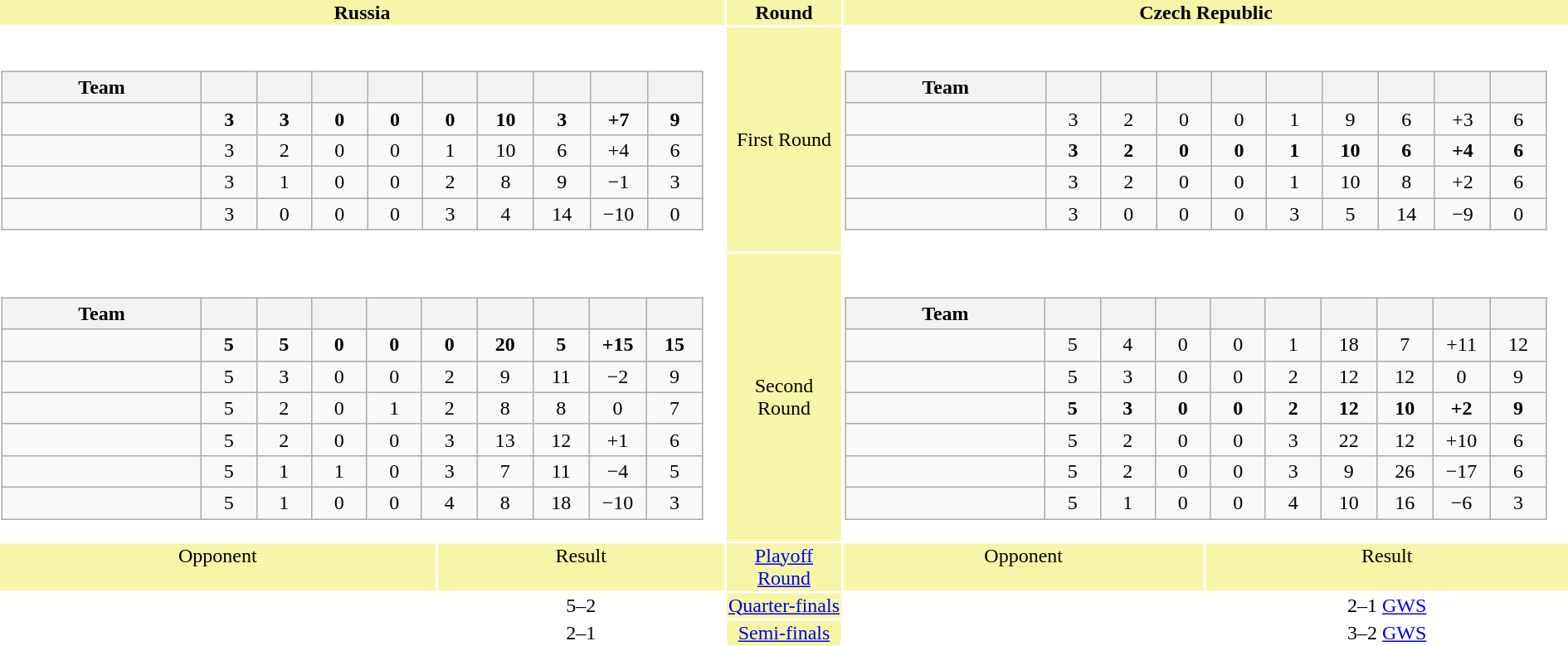<table width="100%" style="text-align:center">
<tr valign=top bgcolor=#F7F6A8>
<th colspan=2 style="width:1*">Russia</th>
<th>Round</th>
<th colspan=2 style="width:1*">Czech Republic</th>
</tr>
<tr>
<td colspan="2" align=center><br><table class="wikitable" style="text-align:center;">
<tr>
<th width=165>Team</th>
<th width=40></th>
<th width=40></th>
<th width=40></th>
<th width=40></th>
<th width=40></th>
<th width=40></th>
<th width=40></th>
<th width=40></th>
<th width=40></th>
</tr>
<tr>
<td style="text-align:left;"><strong></strong></td>
<td><strong>3</strong></td>
<td><strong>3</strong></td>
<td><strong>0</strong></td>
<td><strong>0</strong></td>
<td><strong>0</strong></td>
<td><strong>10</strong></td>
<td><strong>3</strong></td>
<td><strong>+7</strong></td>
<td><strong>9</strong></td>
</tr>
<tr>
<td style="text-align:left;"></td>
<td>3</td>
<td>2</td>
<td>0</td>
<td>0</td>
<td>1</td>
<td>10</td>
<td>6</td>
<td>+4</td>
<td>6</td>
</tr>
<tr>
<td style="text-align:left;"></td>
<td>3</td>
<td>1</td>
<td>0</td>
<td>0</td>
<td>2</td>
<td>8</td>
<td>9</td>
<td>−1</td>
<td>3</td>
</tr>
<tr>
<td style="text-align:left;"></td>
<td>3</td>
<td>0</td>
<td>0</td>
<td>0</td>
<td>3</td>
<td>4</td>
<td>14</td>
<td>−10</td>
<td>0</td>
</tr>
</table>
</td>
<td bgcolor=#F7F6A8>First Round</td>
<td colspan=2 align=center><br><table class="wikitable" style="text-align:center;">
<tr>
<th width=165>Team</th>
<th width=40></th>
<th width=40></th>
<th width=40></th>
<th width=40></th>
<th width=40></th>
<th width=40></th>
<th width=40></th>
<th width=40></th>
<th width=40></th>
</tr>
<tr>
<td style="text-align:left;"></td>
<td>3</td>
<td>2</td>
<td>0</td>
<td>0</td>
<td>1</td>
<td>9</td>
<td>6</td>
<td>+3</td>
<td>6</td>
</tr>
<tr>
<td style="text-align:left;"><strong></strong></td>
<td><strong>3</strong></td>
<td><strong>2</strong></td>
<td><strong>0</strong></td>
<td><strong>0</strong></td>
<td><strong>1</strong></td>
<td><strong>10</strong></td>
<td><strong>6</strong></td>
<td><strong>+4</strong></td>
<td><strong>6</strong></td>
</tr>
<tr>
<td style="text-align:left;"></td>
<td>3</td>
<td>2</td>
<td>0</td>
<td>0</td>
<td>1</td>
<td>10</td>
<td>8</td>
<td>+2</td>
<td>6</td>
</tr>
<tr>
<td style="text-align:left;"></td>
<td>3</td>
<td>0</td>
<td>0</td>
<td>0</td>
<td>3</td>
<td>5</td>
<td>14</td>
<td>−9</td>
<td>0</td>
</tr>
</table>
</td>
</tr>
<tr>
<td colspan="2" align=center><br><table class="wikitable" style="text-align:center;">
<tr>
<th width=165>Team</th>
<th width=40></th>
<th width=40></th>
<th width=40></th>
<th width=40></th>
<th width=40></th>
<th width=40></th>
<th width=40></th>
<th width=40></th>
<th width=40></th>
</tr>
<tr>
<td style="text-align:left;"><strong></strong></td>
<td><strong>5</strong></td>
<td><strong>5</strong></td>
<td><strong>0</strong></td>
<td><strong>0</strong></td>
<td><strong>0</strong></td>
<td><strong>20</strong></td>
<td><strong>5</strong></td>
<td><strong>+15</strong></td>
<td><strong>15</strong></td>
</tr>
<tr>
<td style="text-align:left;"></td>
<td>5</td>
<td>3</td>
<td>0</td>
<td>0</td>
<td>2</td>
<td>9</td>
<td>11</td>
<td>−2</td>
<td>9</td>
</tr>
<tr>
<td style="text-align:left;"></td>
<td>5</td>
<td>2</td>
<td>0</td>
<td>1</td>
<td>2</td>
<td>8</td>
<td>8</td>
<td>0</td>
<td>7</td>
</tr>
<tr>
<td style="text-align:left;"></td>
<td>5</td>
<td>2</td>
<td>0</td>
<td>0</td>
<td>3</td>
<td>13</td>
<td>12</td>
<td>+1</td>
<td>6</td>
</tr>
<tr>
<td style="text-align:left;"></td>
<td>5</td>
<td>1</td>
<td>1</td>
<td>0</td>
<td>3</td>
<td>7</td>
<td>11</td>
<td>−4</td>
<td>5</td>
</tr>
<tr>
<td style="text-align:left;"></td>
<td>5</td>
<td>1</td>
<td>0</td>
<td>0</td>
<td>4</td>
<td>8</td>
<td>18</td>
<td>−10</td>
<td>3</td>
</tr>
</table>
</td>
<td bgcolor=#F7F6A8>Second Round</td>
<td colspan=2 align=center><br><table class="wikitable" style="text-align:center;">
<tr>
<th width=165>Team</th>
<th width=40></th>
<th width=40></th>
<th width=40></th>
<th width=40></th>
<th width=40></th>
<th width=40></th>
<th width=40></th>
<th width=40></th>
<th width=40></th>
</tr>
<tr>
<td style="text-align:left;"></td>
<td>5</td>
<td>4</td>
<td>0</td>
<td>0</td>
<td>1</td>
<td>18</td>
<td>7</td>
<td>+11</td>
<td>12</td>
</tr>
<tr>
<td style="text-align:left;"></td>
<td>5</td>
<td>3</td>
<td>0</td>
<td>0</td>
<td>2</td>
<td>12</td>
<td>12</td>
<td>0</td>
<td>9</td>
</tr>
<tr>
<td style="text-align:left;"><strong></strong></td>
<td><strong>5</strong></td>
<td><strong>3</strong></td>
<td><strong>0</strong></td>
<td><strong>0</strong></td>
<td><strong>2</strong></td>
<td><strong>12</strong></td>
<td><strong>10</strong></td>
<td><strong>+2</strong></td>
<td><strong>9</strong></td>
</tr>
<tr>
<td style="text-align:left;"></td>
<td>5</td>
<td>2</td>
<td>0</td>
<td>0</td>
<td>3</td>
<td>22</td>
<td>12</td>
<td>+10</td>
<td>6</td>
</tr>
<tr>
<td style="text-align:left;"></td>
<td>5</td>
<td>2</td>
<td>0</td>
<td>0</td>
<td>3</td>
<td>9</td>
<td>26</td>
<td>−17</td>
<td>6</td>
</tr>
<tr>
<td style="text-align:left;"></td>
<td>5</td>
<td>1</td>
<td>0</td>
<td>0</td>
<td>4</td>
<td>10</td>
<td>16</td>
<td>−6</td>
<td>3</td>
</tr>
</table>
</td>
</tr>
<tr valign=top bgcolor=#F7F6A8>
<td>Opponent</td>
<td>Result</td>
<td bgcolor=#F7F6A8><a href='#'>Playoff Round</a></td>
<td>Opponent</td>
<td>Result</td>
</tr>
<tr>
<td></td>
<td>5–2</td>
<td bgcolor=#F7F6A8><a href='#'>Quarter-finals</a></td>
<td></td>
<td>2–1  <a href='#'>GWS</a></td>
</tr>
<tr>
<td></td>
<td>2–1</td>
<td bgcolor=#F7F6A8><a href='#'>Semi-finals</a></td>
<td></td>
<td>3–2  <a href='#'>GWS</a></td>
</tr>
</table>
